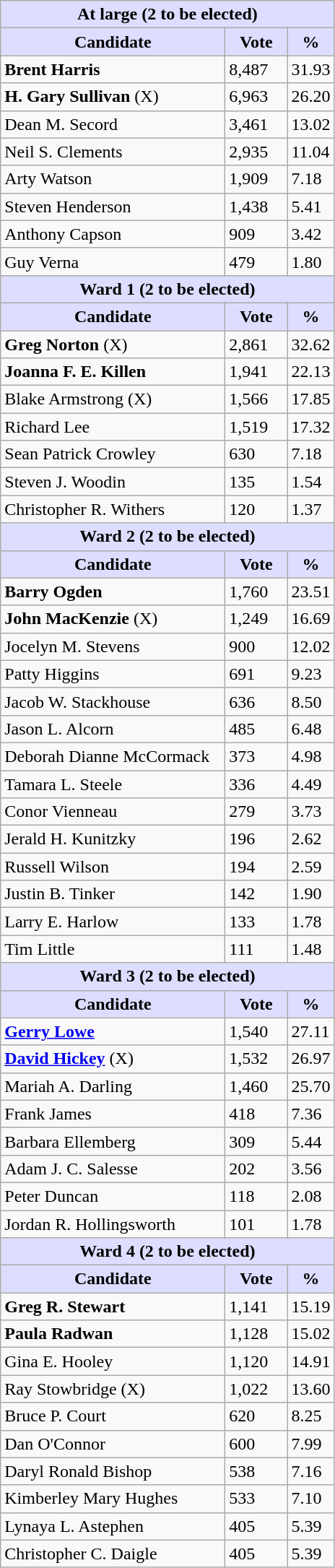<table class="wikitable">
<tr>
<th style="background:#ddf;" colspan="3">At large (2 to be elected)</th>
</tr>
<tr>
<th style="background:#ddf; width:200px;">Candidate</th>
<th style="background:#ddf; width:50px;">Vote</th>
<th style="background:#ddf; width:30px;">%</th>
</tr>
<tr>
<td><strong>Brent Harris</strong></td>
<td>8,487</td>
<td>31.93</td>
</tr>
<tr>
<td><strong>H. Gary Sullivan</strong> (X)</td>
<td>6,963</td>
<td>26.20</td>
</tr>
<tr>
<td>Dean M. Secord</td>
<td>3,461</td>
<td>13.02</td>
</tr>
<tr>
<td>Neil S. Clements</td>
<td>2,935</td>
<td>11.04</td>
</tr>
<tr>
<td>Arty Watson</td>
<td>1,909</td>
<td>7.18</td>
</tr>
<tr>
<td>Steven Henderson</td>
<td>1,438</td>
<td>5.41</td>
</tr>
<tr>
<td>Anthony Capson</td>
<td>909</td>
<td>3.42</td>
</tr>
<tr>
<td>Guy Verna</td>
<td>479</td>
<td>1.80</td>
</tr>
<tr>
<th style="background:#ddf;" colspan="3">Ward 1 (2 to be elected)</th>
</tr>
<tr>
<th style="background:#ddf; width:200px;">Candidate</th>
<th style="background:#ddf; width:50px;">Vote</th>
<th style="background:#ddf; width:30px;">%</th>
</tr>
<tr>
<td><strong>Greg Norton</strong> (X)</td>
<td>2,861</td>
<td>32.62</td>
</tr>
<tr>
<td><strong>Joanna F. E. Killen</strong></td>
<td>1,941</td>
<td>22.13</td>
</tr>
<tr>
<td>Blake Armstrong (X)</td>
<td>1,566</td>
<td>17.85</td>
</tr>
<tr>
<td>Richard Lee</td>
<td>1,519</td>
<td>17.32</td>
</tr>
<tr>
<td>Sean Patrick Crowley</td>
<td>630</td>
<td>7.18</td>
</tr>
<tr>
<td>Steven J. Woodin</td>
<td>135</td>
<td>1.54</td>
</tr>
<tr>
<td>Christopher R. Withers</td>
<td>120</td>
<td>1.37</td>
</tr>
<tr>
<th style="background:#ddf;" colspan="3">Ward 2 (2 to be elected)</th>
</tr>
<tr>
<th style="background:#ddf; width:200px;">Candidate</th>
<th style="background:#ddf; width:50px;">Vote</th>
<th style="background:#ddf; width:30px;">%</th>
</tr>
<tr>
<td><strong>Barry Ogden</strong></td>
<td>1,760</td>
<td>23.51</td>
</tr>
<tr>
<td><strong>John MacKenzie</strong> (X)</td>
<td>1,249</td>
<td>16.69</td>
</tr>
<tr>
<td>Jocelyn M. Stevens</td>
<td>900</td>
<td>12.02</td>
</tr>
<tr>
<td>Patty Higgins</td>
<td>691</td>
<td>9.23</td>
</tr>
<tr>
<td>Jacob W. Stackhouse</td>
<td>636</td>
<td>8.50</td>
</tr>
<tr>
<td>Jason L. Alcorn</td>
<td>485</td>
<td>6.48</td>
</tr>
<tr>
<td>Deborah Dianne McCormack</td>
<td>373</td>
<td>4.98</td>
</tr>
<tr>
<td>Tamara L. Steele</td>
<td>336</td>
<td>4.49</td>
</tr>
<tr>
<td>Conor Vienneau</td>
<td>279</td>
<td>3.73</td>
</tr>
<tr>
<td>Jerald H. Kunitzky</td>
<td>196</td>
<td>2.62</td>
</tr>
<tr>
<td>Russell Wilson</td>
<td>194</td>
<td>2.59</td>
</tr>
<tr>
<td>Justin B. Tinker</td>
<td>142</td>
<td>1.90</td>
</tr>
<tr>
<td>Larry E. Harlow</td>
<td>133</td>
<td>1.78</td>
</tr>
<tr>
<td>Tim Little</td>
<td>111</td>
<td>1.48</td>
</tr>
<tr>
<th style="background:#ddf;" colspan="3">Ward 3 (2 to be elected)</th>
</tr>
<tr>
<th style="background:#ddf; width:200px;">Candidate</th>
<th style="background:#ddf; width:50px;">Vote</th>
<th style="background:#ddf; width:30px;">%</th>
</tr>
<tr>
<td><strong><a href='#'>Gerry Lowe</a></strong></td>
<td>1,540</td>
<td>27.11</td>
</tr>
<tr>
<td><strong><a href='#'>David Hickey</a></strong> (X)</td>
<td>1,532</td>
<td>26.97</td>
</tr>
<tr>
<td>Mariah A. Darling</td>
<td>1,460</td>
<td>25.70</td>
</tr>
<tr>
<td>Frank James</td>
<td>418</td>
<td>7.36</td>
</tr>
<tr>
<td>Barbara Ellemberg</td>
<td>309</td>
<td>5.44</td>
</tr>
<tr>
<td>Adam J. C. Salesse</td>
<td>202</td>
<td>3.56</td>
</tr>
<tr>
<td>Peter Duncan</td>
<td>118</td>
<td>2.08</td>
</tr>
<tr>
<td>Jordan R. Hollingsworth</td>
<td>101</td>
<td>1.78</td>
</tr>
<tr>
<th style="background:#ddf;" colspan="3">Ward 4 (2 to be elected)</th>
</tr>
<tr>
<th style="background:#ddf; width:200px;">Candidate</th>
<th style="background:#ddf; width:50px;">Vote</th>
<th style="background:#ddf; width:30px;">%</th>
</tr>
<tr>
<td><strong>Greg R. Stewart</strong></td>
<td>1,141</td>
<td>15.19</td>
</tr>
<tr>
<td><strong>Paula Radwan</strong></td>
<td>1,128</td>
<td>15.02</td>
</tr>
<tr>
<td>Gina E. Hooley</td>
<td>1,120</td>
<td>14.91</td>
</tr>
<tr>
<td>Ray Stowbridge (X)</td>
<td>1,022</td>
<td>13.60</td>
</tr>
<tr>
<td>Bruce P. Court</td>
<td>620</td>
<td>8.25</td>
</tr>
<tr>
<td>Dan O'Connor</td>
<td>600</td>
<td>7.99</td>
</tr>
<tr>
<td>Daryl Ronald Bishop</td>
<td>538</td>
<td>7.16</td>
</tr>
<tr>
<td>Kimberley Mary Hughes</td>
<td>533</td>
<td>7.10</td>
</tr>
<tr>
<td>Lynaya L. Astephen</td>
<td>405</td>
<td>5.39</td>
</tr>
<tr>
<td>Christopher C. Daigle</td>
<td>405</td>
<td>5.39</td>
</tr>
</table>
